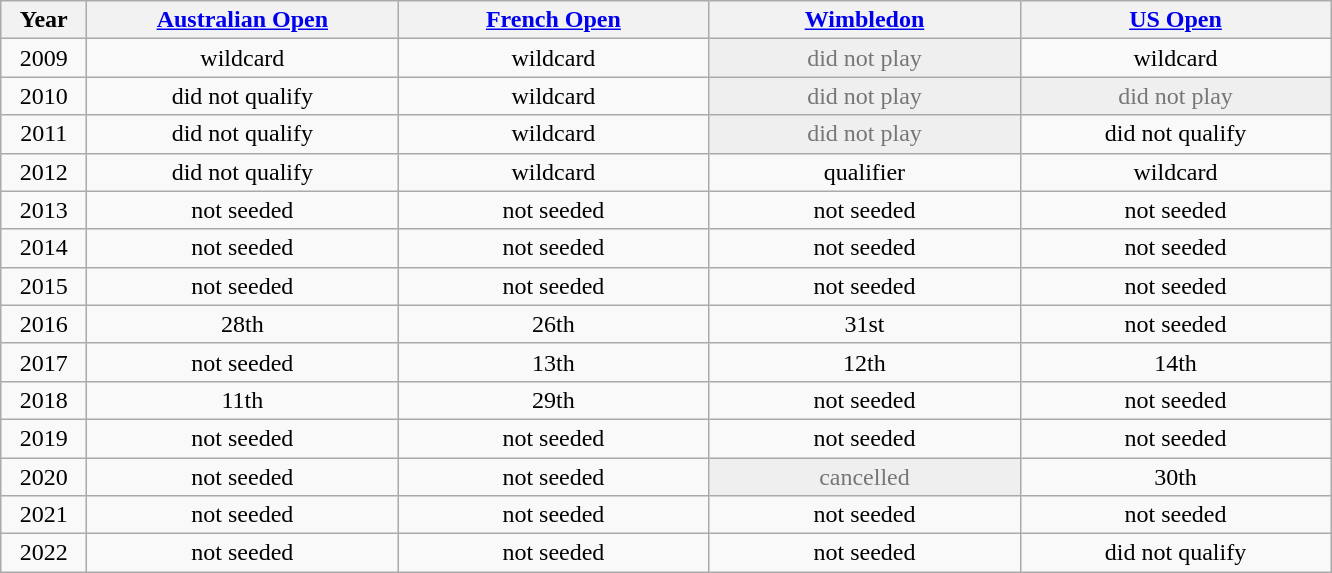<table class="wikitable" style="text-align:center">
<tr>
<th width="50">Year</th>
<th width="200"><a href='#'>Australian Open</a></th>
<th width="200"><a href='#'>French Open</a></th>
<th width="200"><a href='#'>Wimbledon</a></th>
<th width="200"><a href='#'>US Open</a></th>
</tr>
<tr>
<td>2009</td>
<td>wildcard</td>
<td>wildcard</td>
<td style=color:#767676;background:#efefef>did not play</td>
<td>wildcard</td>
</tr>
<tr>
<td>2010</td>
<td>did not qualify</td>
<td>wildcard</td>
<td style=color:#767676;background:#efefef>did not play</td>
<td style=color:#767676;background:#efefef>did not play</td>
</tr>
<tr>
<td>2011</td>
<td>did not qualify</td>
<td>wildcard</td>
<td style=color:#767676;background:#efefef>did not play</td>
<td>did not qualify</td>
</tr>
<tr>
<td>2012</td>
<td>did not qualify</td>
<td>wildcard</td>
<td>qualifier</td>
<td>wildcard</td>
</tr>
<tr>
<td>2013</td>
<td>not seeded</td>
<td>not seeded</td>
<td>not seeded</td>
<td>not seeded</td>
</tr>
<tr>
<td>2014</td>
<td>not seeded</td>
<td>not seeded</td>
<td>not seeded</td>
<td>not seeded</td>
</tr>
<tr>
<td>2015</td>
<td>not seeded</td>
<td>not seeded</td>
<td>not seeded</td>
<td>not seeded</td>
</tr>
<tr>
<td>2016</td>
<td>28th</td>
<td>26th</td>
<td>31st</td>
<td>not seeded</td>
</tr>
<tr>
<td>2017</td>
<td>not seeded</td>
<td>13th</td>
<td>12th</td>
<td>14th</td>
</tr>
<tr>
<td>2018</td>
<td>11th</td>
<td>29th</td>
<td>not seeded</td>
<td>not seeded</td>
</tr>
<tr>
<td>2019</td>
<td>not seeded</td>
<td>not seeded</td>
<td>not seeded</td>
<td>not seeded</td>
</tr>
<tr>
<td>2020</td>
<td>not seeded</td>
<td>not seeded</td>
<td style=color:#767676;background:#efefef>cancelled</td>
<td>30th</td>
</tr>
<tr>
<td>2021</td>
<td>not seeded</td>
<td>not seeded</td>
<td>not seeded</td>
<td>not seeded</td>
</tr>
<tr>
<td>2022</td>
<td>not seeded</td>
<td>not seeded</td>
<td>not seeded</td>
<td>did not qualify</td>
</tr>
</table>
